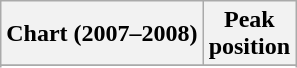<table class="wikitable sortable plainrowheaders" style="text-align:center">
<tr>
<th scope="col">Chart (2007–2008)</th>
<th scope="col">Peak<br>position</th>
</tr>
<tr>
</tr>
<tr>
</tr>
<tr>
</tr>
<tr>
</tr>
</table>
